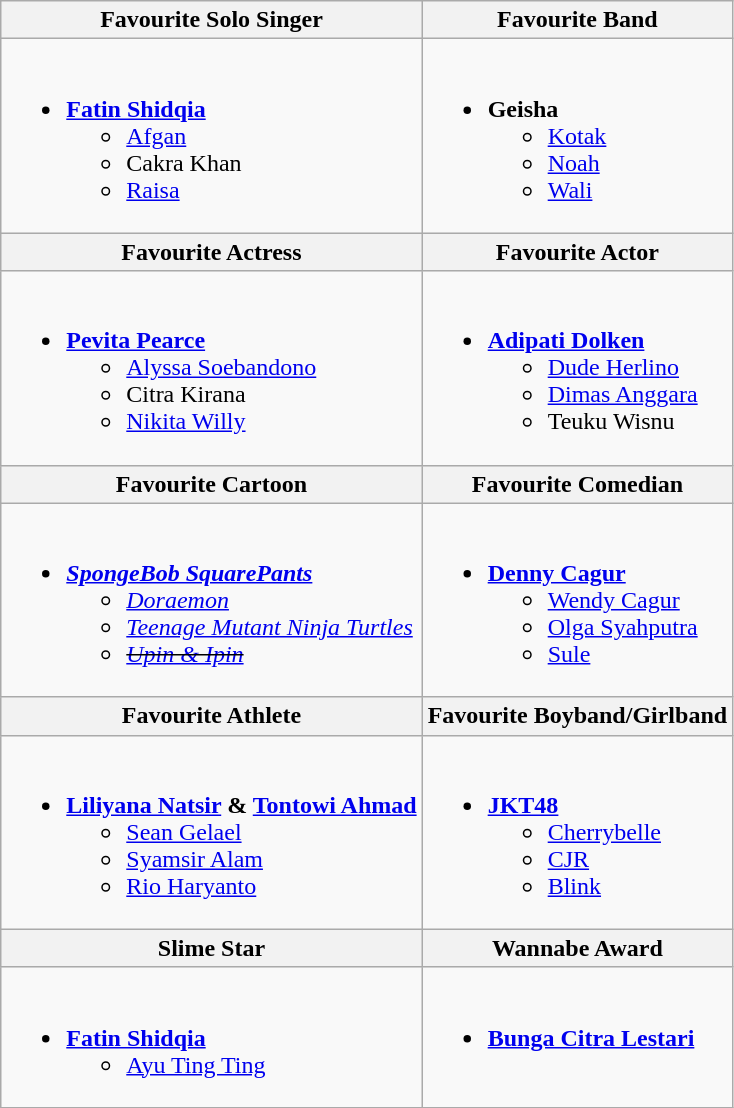<table class=wikitable style="width="100%">
<tr>
<th>Favourite Solo Singer</th>
<th>Favourite Band</th>
</tr>
<tr>
<td valign="top"><br><ul><li><strong><a href='#'>Fatin Shidqia</a></strong><ul><li><a href='#'>Afgan</a></li><li>Cakra Khan</li><li><a href='#'>Raisa</a></li></ul></li></ul></td>
<td valign="top"><br><ul><li><strong>Geisha</strong><ul><li><a href='#'>Kotak</a></li><li><a href='#'>Noah</a></li><li><a href='#'>Wali</a></li></ul></li></ul></td>
</tr>
<tr>
<th>Favourite Actress</th>
<th>Favourite Actor</th>
</tr>
<tr>
<td valign="top"><br><ul><li><strong><a href='#'>Pevita Pearce</a></strong><ul><li><a href='#'>Alyssa Soebandono</a></li><li>Citra Kirana</li><li><a href='#'>Nikita Willy</a></li></ul></li></ul></td>
<td valign="top"><br><ul><li><strong><a href='#'>Adipati Dolken</a></strong><ul><li><a href='#'>Dude Herlino</a></li><li><a href='#'>Dimas Anggara</a></li><li>Teuku Wisnu</li></ul></li></ul></td>
</tr>
<tr>
<th>Favourite Cartoon</th>
<th>Favourite Comedian</th>
</tr>
<tr>
<td valign="top"><br><ul><li><strong><em><a href='#'>SpongeBob SquarePants</a></em></strong><ul><li><em><a href='#'>Doraemon</a></em></li><li><em><a href='#'>Teenage Mutant Ninja Turtles</a></em></li><li><em><s><a href='#'>Upin & Ipin</a></s></em></li></ul></li></ul></td>
<td valign="top"><br><ul><li><strong><a href='#'>Denny Cagur</a></strong><ul><li><a href='#'>Wendy Cagur</a></li><li><a href='#'>Olga Syahputra</a></li><li><a href='#'>Sule</a></li></ul></li></ul></td>
</tr>
<tr>
<th>Favourite Athlete</th>
<th>Favourite Boyband/Girlband</th>
</tr>
<tr>
<td valign="top"><br><ul><li><strong><a href='#'>Liliyana Natsir</a> & <a href='#'>Tontowi Ahmad</a></strong><ul><li><a href='#'>Sean Gelael</a></li><li><a href='#'>Syamsir Alam</a></li><li><a href='#'>Rio Haryanto</a></li></ul></li></ul></td>
<td valign="top"><br><ul><li><strong><a href='#'>JKT48</a></strong><ul><li><a href='#'>Cherrybelle</a></li><li><a href='#'>CJR</a></li><li><a href='#'>Blink</a></li></ul></li></ul></td>
</tr>
<tr>
<th>Slime Star</th>
<th>Wannabe Award</th>
</tr>
<tr>
<td valign="top"><br><ul><li><strong><a href='#'>Fatin Shidqia</a></strong><ul><li><a href='#'>Ayu Ting Ting</a></li></ul></li></ul></td>
<td valign="top"><br><ul><li><strong><a href='#'>Bunga Citra Lestari</a></strong></li></ul></td>
</tr>
</table>
